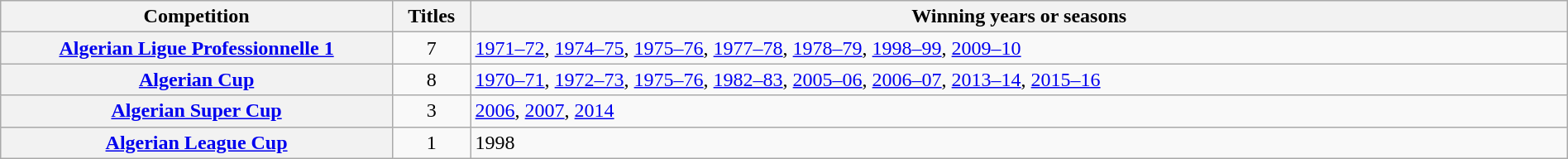<table class="wikitable sortable plainrowheaders" style="width:100%;">
<tr>
<th scope="col" style="width:25%;">Competition</th>
<th scope="col" style="width:5%;">Titles</th>
<th scope="col">Winning years or seasons</th>
</tr>
<tr>
<th scope="row"><a href='#'>Algerian Ligue Professionnelle 1</a></th>
<td style="text-align:center;">7</td>
<td><a href='#'>1971–72</a>, <a href='#'>1974–75</a>, <a href='#'>1975–76</a>, <a href='#'>1977–78</a>, <a href='#'>1978–79</a>, <a href='#'>1998–99</a>, <a href='#'>2009–10</a></td>
</tr>
<tr>
<th scope="row"><a href='#'>Algerian Cup</a></th>
<td style="text-align:center;">8</td>
<td><a href='#'>1970–71</a>, <a href='#'>1972–73</a>, <a href='#'>1975–76</a>, <a href='#'>1982–83</a>, <a href='#'>2005–06</a>, <a href='#'>2006–07</a>, <a href='#'>2013–14</a>, <a href='#'>2015–16</a></td>
</tr>
<tr>
<th scope="row"><a href='#'>Algerian Super Cup</a></th>
<td style="text-align:center;">3</td>
<td><a href='#'>2006</a>, <a href='#'>2007</a>, <a href='#'>2014</a></td>
</tr>
<tr>
<th scope="row"><a href='#'>Algerian League Cup</a></th>
<td style="text-align:center;">1</td>
<td>1998</td>
</tr>
</table>
